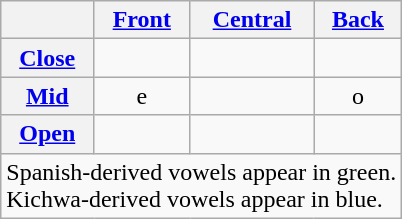<table class="wikitable">
<tr>
<th></th>
<th><a href='#'>Front</a></th>
<th><a href='#'>Central</a></th>
<th><a href='#'>Back</a></th>
</tr>
<tr style="text-align:center;">
<th><a href='#'>Close</a></th>
<td></td>
<td></td>
<td></td>
</tr>
<tr style="text-align:center;">
<th><a href='#'>Mid</a></th>
<td><span>e</span></td>
<td></td>
<td><span>o</span></td>
</tr>
<tr style="text-align:center;">
<th><a href='#'>Open</a></th>
<td></td>
<td></td>
<td></td>
</tr>
<tr>
<td colspan=4>Spanish-derived vowels appear in <span>green</span>.<br>Kichwa-derived vowels appear in <span>blue</span>.</td>
</tr>
</table>
